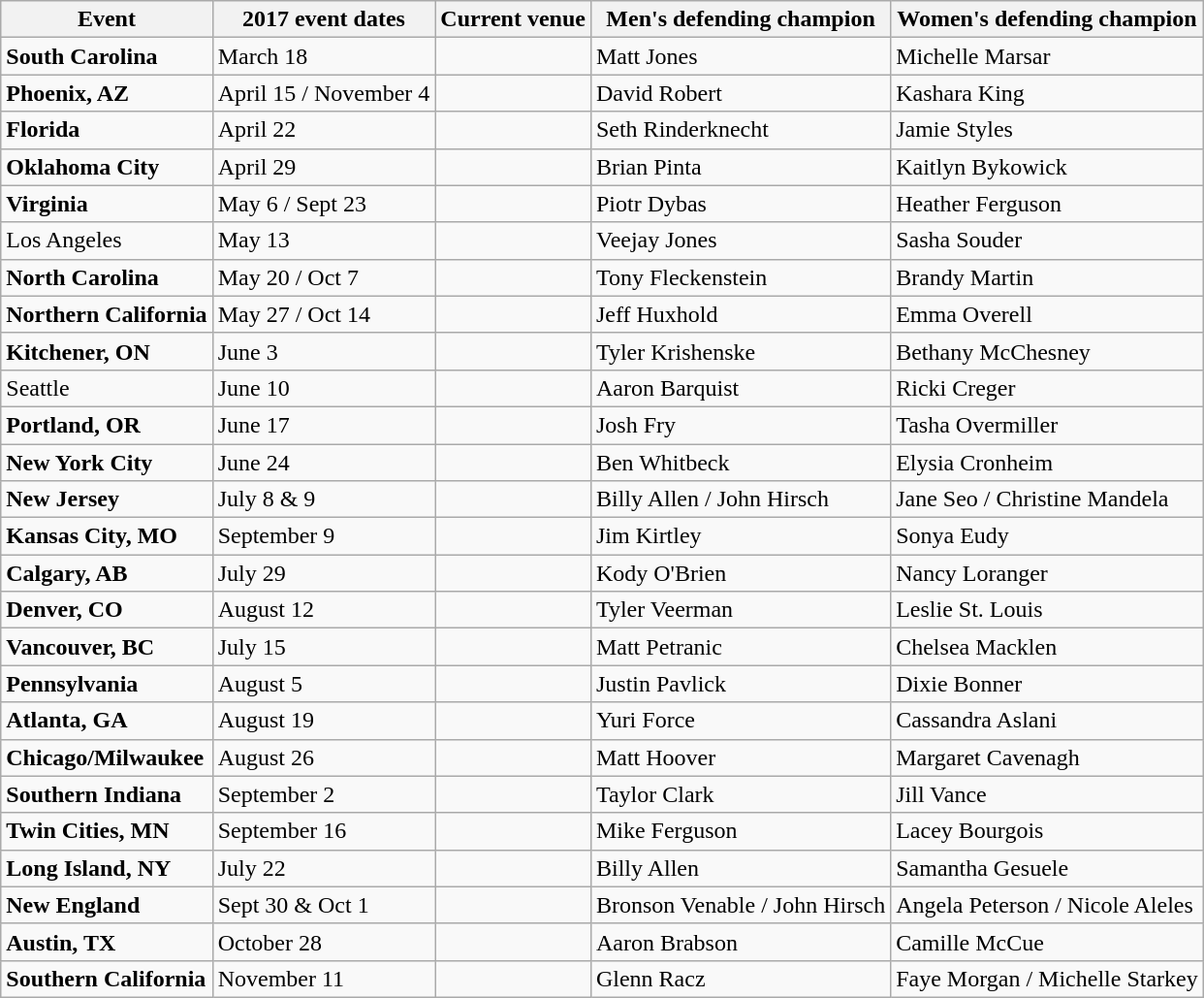<table class="wikitable sortable">
<tr>
<th>Event</th>
<th>2017 event dates</th>
<th>Current venue</th>
<th>Men's defending champion</th>
<th>Women's defending champion</th>
</tr>
<tr>
<td> <strong>South Carolina</strong></td>
<td>March 18</td>
<td></td>
<td>Matt Jones</td>
<td>Michelle Marsar</td>
</tr>
<tr>
<td> <strong>Phoenix, AZ</strong></td>
<td>April 15 / November 4</td>
<td></td>
<td>David Robert</td>
<td>Kashara King</td>
</tr>
<tr>
<td> <strong>Florida</strong></td>
<td>April 22</td>
<td></td>
<td>Seth Rinderknecht</td>
<td>Jamie Styles</td>
</tr>
<tr>
<td> <strong>Oklahoma City</strong></td>
<td>April 29</td>
<td></td>
<td>Brian Pinta</td>
<td>Kaitlyn Bykowick</td>
</tr>
<tr>
<td> <strong>Virginia</strong></td>
<td>May 6 / Sept 23</td>
<td></td>
<td>Piotr Dybas</td>
<td>Heather Ferguson</td>
</tr>
<tr>
<td> Los Angeles</td>
<td>May 13</td>
<td></td>
<td>Veejay Jones</td>
<td>Sasha Souder</td>
</tr>
<tr>
<td> <strong>North Carolina</strong></td>
<td>May 20 / Oct 7</td>
<td></td>
<td>Tony Fleckenstein</td>
<td>Brandy Martin</td>
</tr>
<tr>
<td> <strong>Northern California</strong></td>
<td>May 27 / Oct 14</td>
<td></td>
<td>Jeff Huxhold</td>
<td>Emma Overell</td>
</tr>
<tr>
<td> <strong>Kitchener, ON</strong></td>
<td>June 3</td>
<td></td>
<td>Tyler Krishenske</td>
<td>Bethany McChesney</td>
</tr>
<tr>
<td> Seattle</td>
<td>June 10</td>
<td></td>
<td>Aaron Barquist</td>
<td>Ricki Creger</td>
</tr>
<tr>
<td> <strong>Portland, OR</strong></td>
<td>June 17</td>
<td></td>
<td>Josh Fry</td>
<td>Tasha Overmiller</td>
</tr>
<tr>
<td> <strong>New York City</strong></td>
<td>June 24</td>
<td></td>
<td>Ben Whitbeck</td>
<td>Elysia Cronheim</td>
</tr>
<tr>
<td> <strong>New Jersey</strong></td>
<td>July 8 & 9</td>
<td></td>
<td>Billy Allen / John Hirsch</td>
<td>Jane Seo / Christine Mandela</td>
</tr>
<tr>
<td> <strong>Kansas City, MO</strong></td>
<td>September 9</td>
<td></td>
<td>Jim Kirtley</td>
<td>Sonya Eudy</td>
</tr>
<tr>
<td> <strong>Calgary, AB</strong></td>
<td>July 29</td>
<td></td>
<td>Kody O'Brien</td>
<td>Nancy Loranger</td>
</tr>
<tr>
<td> <strong>Denver, CO</strong></td>
<td>August 12</td>
<td></td>
<td>Tyler Veerman</td>
<td>Leslie St. Louis</td>
</tr>
<tr>
<td> <strong>Vancouver, BC</strong></td>
<td>July 15</td>
<td></td>
<td>Matt Petranic</td>
<td>Chelsea Macklen</td>
</tr>
<tr>
<td> <strong>Pennsylvania</strong></td>
<td>August 5</td>
<td></td>
<td>Justin Pavlick</td>
<td>Dixie Bonner</td>
</tr>
<tr>
<td> <strong>Atlanta, GA</strong></td>
<td>August 19</td>
<td></td>
<td>Yuri Force</td>
<td>Cassandra Aslani</td>
</tr>
<tr>
<td> <strong>Chicago/Milwaukee</strong></td>
<td>August 26</td>
<td></td>
<td>Matt Hoover</td>
<td>Margaret Cavenagh</td>
</tr>
<tr>
<td> <strong>Southern Indiana</strong></td>
<td>September 2</td>
<td></td>
<td>Taylor Clark</td>
<td>Jill Vance</td>
</tr>
<tr>
<td> <strong>Twin Cities, MN</strong></td>
<td>September 16</td>
<td></td>
<td>Mike Ferguson</td>
<td>Lacey Bourgois</td>
</tr>
<tr>
<td> <strong>Long Island, NY</strong></td>
<td>July 22</td>
<td></td>
<td>Billy Allen</td>
<td>Samantha Gesuele</td>
</tr>
<tr>
<td> <strong>New England</strong></td>
<td>Sept 30 & Oct 1</td>
<td></td>
<td>Bronson Venable / John Hirsch</td>
<td>Angela Peterson / Nicole Aleles</td>
</tr>
<tr>
<td> <strong>Austin, TX</strong></td>
<td>October 28</td>
<td></td>
<td>Aaron Brabson</td>
<td>Camille McCue</td>
</tr>
<tr>
<td> <strong>Southern California</strong></td>
<td>November 11</td>
<td></td>
<td>Glenn Racz</td>
<td>Faye Morgan / Michelle Starkey</td>
</tr>
</table>
